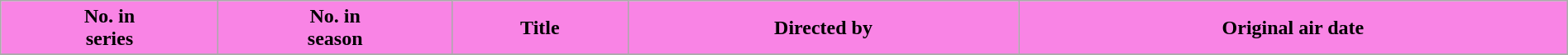<table class="wikitable plainrowheaders" style="width: 100%; margin: auto;">
<tr>
<th scope="col" style="background:#F984E5; color:#000;">No. in<br>series</th>
<th scope="col" style="background:#F984E5; color:#000;">No. in<br>season</th>
<th scope="col" style="background:#F984E5; color:#000;">Title</th>
<th scope="col" style="background:#F984E5; color:#000;">Directed by</th>
<th scope="col" style="background:#F984E5; color:#000;">Original air date</th>
</tr>
<tr>
</tr>
</table>
